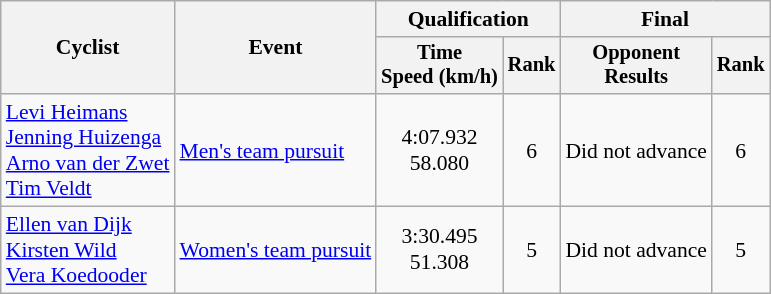<table class="wikitable" style="font-size:90%">
<tr>
<th rowspan=2>Cyclist</th>
<th rowspan=2>Event</th>
<th colspan=2>Qualification</th>
<th colspan=2>Final</th>
</tr>
<tr style="font-size:95%">
<th>Time<br>Speed (km/h)</th>
<th>Rank</th>
<th>Opponent<br>Results</th>
<th>Rank</th>
</tr>
<tr align=center>
<td align=left><a href='#'>Levi Heimans</a><br><a href='#'>Jenning Huizenga</a><br><a href='#'>Arno van der Zwet</a><br><a href='#'>Tim Veldt</a></td>
<td align=left><a href='#'>Men's team pursuit</a></td>
<td>4:07.932<br>58.080</td>
<td>6</td>
<td>Did not advance</td>
<td>6</td>
</tr>
<tr align=center>
<td align=left><a href='#'>Ellen van Dijk</a><br><a href='#'>Kirsten Wild</a><br><a href='#'>Vera Koedooder</a></td>
<td align=left><a href='#'>Women's team pursuit</a></td>
<td>3:30.495<br>51.308</td>
<td>5</td>
<td>Did not advance</td>
<td>5</td>
</tr>
</table>
